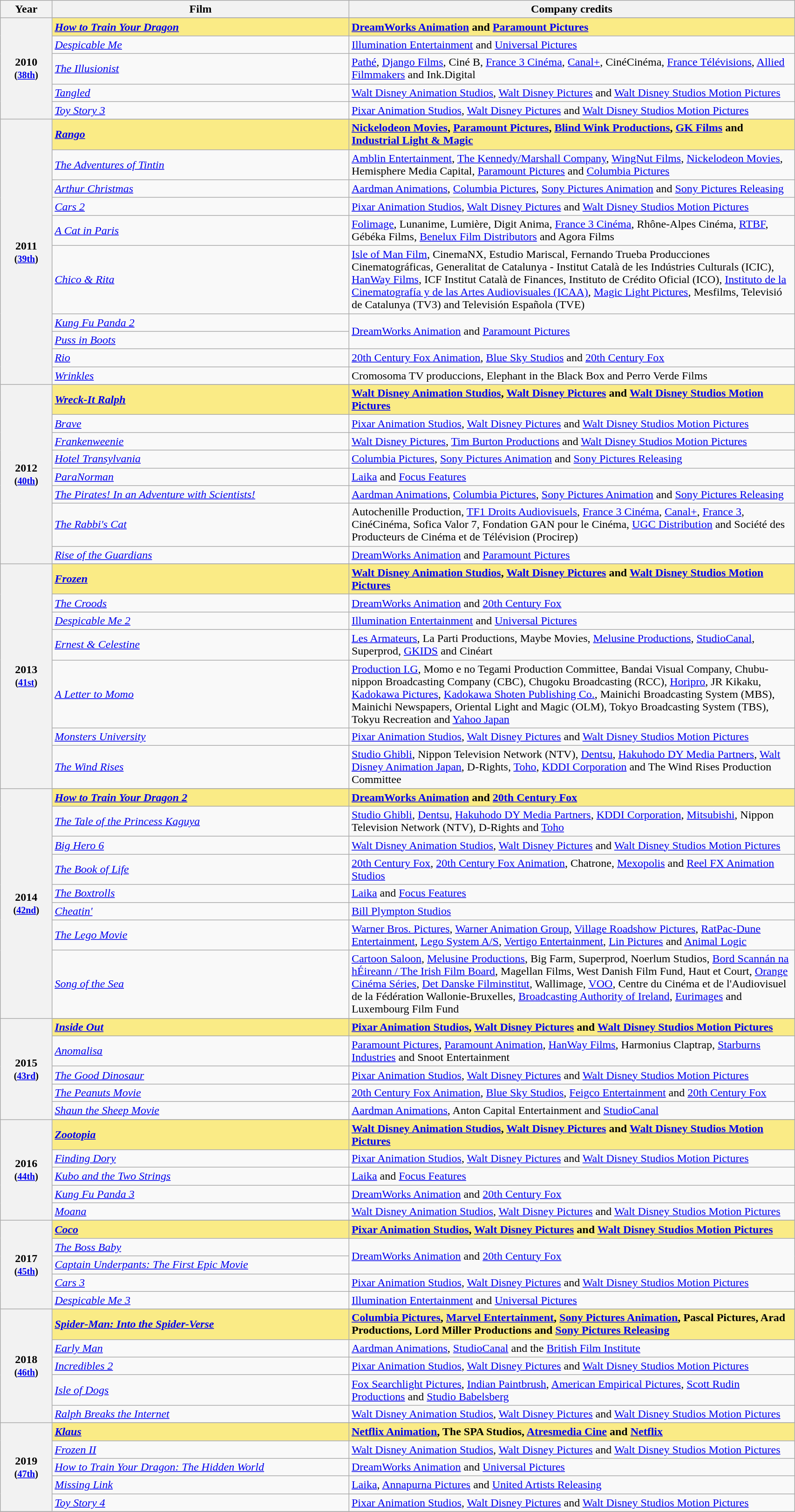<table class="wikitable" style="width:90%">
<tr>
<th style="width:3%;">Year</th>
<th style="width:20%;">Film</th>
<th style="width:30%;">Company credits</th>
</tr>
<tr>
<th rowspan="6" style="text-align:center;">2010 <br><small>(<a href='#'>38th</a>)</small><br></th>
</tr>
<tr>
<td style="background:#FAEB86;"><strong><em><a href='#'>How to Train Your Dragon</a></em></strong></td>
<td style="background:#FAEB86;"><strong><a href='#'>DreamWorks Animation</a> and <a href='#'>Paramount Pictures</a></strong></td>
</tr>
<tr>
<td><em><a href='#'>Despicable Me</a></em></td>
<td><a href='#'>Illumination Entertainment</a> and <a href='#'>Universal Pictures</a></td>
</tr>
<tr>
<td><em><a href='#'>The Illusionist</a></em></td>
<td><a href='#'>Pathé</a>, <a href='#'>Django Films</a>, Ciné B, <a href='#'>France 3 Cinéma</a>, <a href='#'>Canal+</a>, CinéCinéma, <a href='#'>France Télévisions</a>, <a href='#'>Allied Filmmakers</a> and Ink.Digital</td>
</tr>
<tr>
<td><em><a href='#'>Tangled</a></em></td>
<td><a href='#'>Walt Disney Animation Studios</a>, <a href='#'>Walt Disney Pictures</a> and <a href='#'>Walt Disney Studios Motion Pictures</a></td>
</tr>
<tr>
<td><em><a href='#'>Toy Story 3</a></em></td>
<td><a href='#'>Pixar Animation Studios</a>, <a href='#'>Walt Disney Pictures</a> and <a href='#'>Walt Disney Studios Motion Pictures</a></td>
</tr>
<tr>
<th rowspan="11" style="text-align:center;">2011 <br><small>(<a href='#'>39th</a>)</small><br></th>
</tr>
<tr>
<td style="background:#FAEB86;"><strong><em><a href='#'>Rango</a></em></strong></td>
<td style="background:#FAEB86;"><strong><a href='#'>Nickelodeon Movies</a>, <a href='#'>Paramount Pictures</a>, <a href='#'>Blind Wink Productions</a>, <a href='#'>GK Films</a> and <a href='#'>Industrial Light & Magic</a></strong></td>
</tr>
<tr>
<td><em><a href='#'>The Adventures of Tintin</a></em></td>
<td><a href='#'>Amblin Entertainment</a>, <a href='#'>The Kennedy/Marshall Company</a>, <a href='#'>WingNut Films</a>, <a href='#'>Nickelodeon Movies</a>, Hemisphere Media Capital, <a href='#'>Paramount Pictures</a> and <a href='#'>Columbia Pictures</a></td>
</tr>
<tr>
<td><em><a href='#'>Arthur Christmas</a></em></td>
<td><a href='#'>Aardman Animations</a>, <a href='#'>Columbia Pictures</a>, <a href='#'>Sony Pictures Animation</a> and <a href='#'>Sony Pictures Releasing</a></td>
</tr>
<tr>
<td><em><a href='#'>Cars 2</a></em></td>
<td><a href='#'>Pixar Animation Studios</a>, <a href='#'>Walt Disney Pictures</a> and <a href='#'>Walt Disney Studios Motion Pictures</a></td>
</tr>
<tr>
<td><em><a href='#'>A Cat in Paris</a></em></td>
<td><a href='#'>Folimage</a>, Lunanime, Lumière, Digit Anima, <a href='#'>France 3 Cinéma</a>, Rhône-Alpes Cinéma, <a href='#'>RTBF</a>, Gébéka Films, <a href='#'>Benelux Film Distributors</a> and Agora Films</td>
</tr>
<tr>
<td><em><a href='#'>Chico & Rita</a></em></td>
<td><a href='#'>Isle of Man Film</a>, CinemaNX, Estudio Mariscal, Fernando Trueba Producciones Cinematográficas, Generalitat de Catalunya - Institut Català de les Indústries Culturals (ICIC), <a href='#'>HanWay Films</a>, ICF Institut Català de Finances, Instituto de Crédito Oficial (ICO), <a href='#'>Instituto de la Cinematografía y de las Artes Audiovisuales (ICAA)</a>, <a href='#'>Magic Light Pictures</a>, Mesfilms, Televisió de Catalunya (TV3) and Televisión Española (TVE)</td>
</tr>
<tr>
<td><em><a href='#'>Kung Fu Panda 2</a></em></td>
<td rowspan="2"><a href='#'>DreamWorks Animation</a> and <a href='#'>Paramount Pictures</a></td>
</tr>
<tr>
<td><em><a href='#'>Puss in Boots</a></em></td>
</tr>
<tr>
<td><em><a href='#'>Rio</a></em></td>
<td><a href='#'>20th Century Fox Animation</a>, <a href='#'>Blue Sky Studios</a> and <a href='#'>20th Century Fox</a></td>
</tr>
<tr>
<td><em><a href='#'>Wrinkles</a></em></td>
<td>Cromosoma TV produccions, Elephant in the Black Box and Perro Verde Films</td>
</tr>
<tr>
<th rowspan="9" style="text-align:center;">2012 <br><small>(<a href='#'>40th</a>)</small><br></th>
</tr>
<tr>
<td style="background:#FAEB86;"><strong><em><a href='#'>Wreck-It Ralph</a></em></strong></td>
<td style="background:#FAEB86;"><strong><a href='#'>Walt Disney Animation Studios</a>, <a href='#'>Walt Disney Pictures</a> and <a href='#'>Walt Disney Studios Motion Pictures</a></strong></td>
</tr>
<tr>
<td><em><a href='#'>Brave</a></em></td>
<td><a href='#'>Pixar Animation Studios</a>, <a href='#'>Walt Disney Pictures</a> and <a href='#'>Walt Disney Studios Motion Pictures</a></td>
</tr>
<tr>
<td><em><a href='#'>Frankenweenie</a></em></td>
<td><a href='#'>Walt Disney Pictures</a>, <a href='#'>Tim Burton Productions</a> and <a href='#'>Walt Disney Studios Motion Pictures</a></td>
</tr>
<tr>
<td><em><a href='#'>Hotel Transylvania</a></em></td>
<td><a href='#'>Columbia Pictures</a>, <a href='#'>Sony Pictures Animation</a> and <a href='#'>Sony Pictures Releasing</a></td>
</tr>
<tr>
<td><em><a href='#'>ParaNorman</a></em></td>
<td><a href='#'>Laika</a> and <a href='#'>Focus Features</a></td>
</tr>
<tr>
<td><em><a href='#'>The Pirates! In an Adventure with Scientists!</a></em></td>
<td><a href='#'>Aardman Animations</a>, <a href='#'>Columbia Pictures</a>, <a href='#'>Sony Pictures Animation</a> and <a href='#'>Sony Pictures Releasing</a></td>
</tr>
<tr>
<td><em><a href='#'>The Rabbi's Cat</a></em></td>
<td>Autochenille Production, <a href='#'>TF1 Droits Audiovisuels</a>, <a href='#'>France 3 Cinéma</a>, <a href='#'>Canal+</a>, <a href='#'>France 3</a>, CinéCinéma, Sofica Valor 7, Fondation GAN pour le Cinéma, <a href='#'>UGC Distribution</a> and Société des Producteurs de Cinéma et de Télévision (Procirep)</td>
</tr>
<tr>
<td><em><a href='#'>Rise of the Guardians</a></em></td>
<td><a href='#'>DreamWorks Animation</a> and <a href='#'>Paramount Pictures</a></td>
</tr>
<tr>
<th rowspan="8" style="text-align:center;">2013 <br><small>(<a href='#'>41st</a>)</small><br></th>
</tr>
<tr>
<td style="background:#FAEB86;"><strong><em><a href='#'>Frozen</a></em></strong></td>
<td style="background:#FAEB86;"><strong><a href='#'>Walt Disney Animation Studios</a>, <a href='#'>Walt Disney Pictures</a> and <a href='#'>Walt Disney Studios Motion Pictures</a></strong></td>
</tr>
<tr>
<td><em><a href='#'>The Croods</a></em></td>
<td><a href='#'>DreamWorks Animation</a> and <a href='#'>20th Century Fox</a></td>
</tr>
<tr>
<td><em><a href='#'>Despicable Me 2</a></em></td>
<td><a href='#'>Illumination Entertainment</a> and <a href='#'>Universal Pictures</a></td>
</tr>
<tr>
<td><em><a href='#'>Ernest & Celestine</a></em></td>
<td><a href='#'>Les Armateurs</a>, La Parti Productions, Maybe Movies, <a href='#'>Melusine Productions</a>, <a href='#'>StudioCanal</a>, Superprod, <a href='#'>GKIDS</a> and Cinéart</td>
</tr>
<tr>
<td><em><a href='#'>A Letter to Momo</a></em></td>
<td><a href='#'>Production I.G</a>, Momo e no Tegami Production Committee, Bandai Visual Company, Chubu-nippon Broadcasting Company (CBC), Chugoku Broadcasting (RCC), <a href='#'>Horipro</a>, JR Kikaku, <a href='#'>Kadokawa Pictures</a>, <a href='#'>Kadokawa Shoten Publishing Co.</a>, Mainichi Broadcasting System (MBS), Mainichi Newspapers, Oriental Light and Magic (OLM), Tokyo Broadcasting System (TBS), Tokyu Recreation and <a href='#'>Yahoo Japan</a></td>
</tr>
<tr>
<td><em><a href='#'>Monsters University</a></em></td>
<td><a href='#'>Pixar Animation Studios</a>, <a href='#'>Walt Disney Pictures</a> and <a href='#'>Walt Disney Studios Motion Pictures</a></td>
</tr>
<tr>
<td><em><a href='#'>The Wind Rises</a></em></td>
<td><a href='#'>Studio Ghibli</a>, Nippon Television Network (NTV), <a href='#'>Dentsu</a>, <a href='#'>Hakuhodo DY Media Partners</a>, <a href='#'>Walt Disney Animation Japan</a>, D-Rights, <a href='#'>Toho</a>, <a href='#'>KDDI Corporation</a> and The Wind Rises Production Committee</td>
</tr>
<tr>
<th rowspan="9" style="text-align:center;">2014 <br><small>(<a href='#'>42nd</a>)</small><br></th>
</tr>
<tr>
<td style="background:#FAEB86;"><strong><em><a href='#'>How to Train Your Dragon 2</a></em></strong></td>
<td style="background:#FAEB86;"><strong><a href='#'>DreamWorks Animation</a> and <a href='#'>20th Century Fox</a></strong></td>
</tr>
<tr>
<td><em><a href='#'>The Tale of the Princess Kaguya</a></em></td>
<td><a href='#'>Studio Ghibli</a>, <a href='#'>Dentsu</a>, <a href='#'>Hakuhodo DY Media Partners</a>, <a href='#'>KDDI Corporation</a>, <a href='#'>Mitsubishi</a>, Nippon Television Network (NTV), D-Rights and <a href='#'>Toho</a></td>
</tr>
<tr>
<td><em><a href='#'>Big Hero 6</a></em></td>
<td><a href='#'>Walt Disney Animation Studios</a>, <a href='#'>Walt Disney Pictures</a> and <a href='#'>Walt Disney Studios Motion Pictures</a></td>
</tr>
<tr>
<td><em><a href='#'>The Book of Life</a></em></td>
<td><a href='#'>20th Century Fox</a>, <a href='#'>20th Century Fox Animation</a>, Chatrone, <a href='#'>Mexopolis</a> and <a href='#'>Reel FX Animation Studios</a></td>
</tr>
<tr>
<td><em><a href='#'>The Boxtrolls</a></em></td>
<td><a href='#'>Laika</a> and <a href='#'>Focus Features</a></td>
</tr>
<tr>
<td><em><a href='#'>Cheatin'</a></em></td>
<td><a href='#'>Bill Plympton Studios</a></td>
</tr>
<tr>
<td><em><a href='#'>The Lego Movie</a></em></td>
<td><a href='#'>Warner Bros. Pictures</a>, <a href='#'>Warner Animation Group</a>, <a href='#'>Village Roadshow Pictures</a>, <a href='#'>RatPac-Dune Entertainment</a>, <a href='#'>Lego System A/S</a>, <a href='#'>Vertigo Entertainment</a>, <a href='#'>Lin Pictures</a> and <a href='#'>Animal Logic</a></td>
</tr>
<tr>
<td><em><a href='#'>Song of the Sea</a></em></td>
<td><a href='#'>Cartoon Saloon</a>, <a href='#'>Melusine Productions</a>, Big Farm, Superprod, Noerlum Studios, <a href='#'>Bord Scannán na hÉireann / The Irish Film Board</a>, Magellan Films, West Danish Film Fund, Haut et Court, <a href='#'>Orange Cinéma Séries</a>, <a href='#'>Det Danske Filminstitut</a>, Wallimage, <a href='#'>VOO</a>, Centre du Cinéma et de l'Audiovisuel de la Fédération Wallonie-Bruxelles, <a href='#'>Broadcasting Authority of Ireland</a>, <a href='#'>Eurimages</a> and Luxembourg Film Fund</td>
</tr>
<tr>
<th rowspan="6" style="text-align:center;">2015 <br><small>(<a href='#'>43rd</a>)</small><br></th>
</tr>
<tr>
<td style="background:#FAEB86;"><strong><em><a href='#'>Inside Out</a></em></strong></td>
<td style="background:#FAEB86;"><strong><a href='#'>Pixar Animation Studios</a>, <a href='#'>Walt Disney Pictures</a> and <a href='#'>Walt Disney Studios Motion Pictures</a></strong></td>
</tr>
<tr>
<td><em><a href='#'>Anomalisa</a></em></td>
<td><a href='#'>Paramount Pictures</a>, <a href='#'>Paramount Animation</a>, <a href='#'>HanWay Films</a>, Harmonius Claptrap, <a href='#'>Starburns Industries</a> and Snoot Entertainment</td>
</tr>
<tr>
<td><em><a href='#'>The Good Dinosaur</a></em></td>
<td><a href='#'>Pixar Animation Studios</a>, <a href='#'>Walt Disney Pictures</a> and <a href='#'>Walt Disney Studios Motion Pictures</a></td>
</tr>
<tr>
<td><em><a href='#'>The Peanuts Movie</a></em></td>
<td><a href='#'>20th Century Fox Animation</a>, <a href='#'>Blue Sky Studios</a>, <a href='#'>Feigco Entertainment</a> and <a href='#'>20th Century Fox</a></td>
</tr>
<tr>
<td><em><a href='#'>Shaun the Sheep Movie</a></em></td>
<td><a href='#'>Aardman Animations</a>, Anton Capital Entertainment and <a href='#'>StudioCanal</a></td>
</tr>
<tr>
<th rowspan="6" style="text-align:center;">2016 <br><small>(<a href='#'>44th</a>)</small><br></th>
</tr>
<tr>
<td style="background:#FAEB86;"><strong><em><a href='#'>Zootopia</a></em></strong></td>
<td style="background:#FAEB86;"><strong><a href='#'>Walt Disney Animation Studios</a>, <a href='#'>Walt Disney Pictures</a> and <a href='#'>Walt Disney Studios Motion Pictures</a></strong></td>
</tr>
<tr>
<td><em><a href='#'>Finding Dory</a></em></td>
<td><a href='#'>Pixar Animation Studios</a>, <a href='#'>Walt Disney Pictures</a> and <a href='#'>Walt Disney Studios Motion Pictures</a></td>
</tr>
<tr>
<td><em><a href='#'>Kubo and the Two Strings</a></em></td>
<td><a href='#'>Laika</a> and <a href='#'>Focus Features</a></td>
</tr>
<tr>
<td><em><a href='#'>Kung Fu Panda 3</a></em></td>
<td><a href='#'>DreamWorks Animation</a> and <a href='#'>20th Century Fox</a></td>
</tr>
<tr>
<td><em><a href='#'>Moana</a></em></td>
<td><a href='#'>Walt Disney Animation Studios</a>, <a href='#'>Walt Disney Pictures</a> and <a href='#'>Walt Disney Studios Motion Pictures</a></td>
</tr>
<tr>
<th rowspan="6" style="text-align:center;">2017 <br><small>(<a href='#'>45th</a>)</small><br></th>
</tr>
<tr>
<td style="background:#FAEB86;"><strong><em><a href='#'>Coco</a></em></strong></td>
<td style="background:#FAEB86;"><strong><a href='#'>Pixar Animation Studios</a>, <a href='#'>Walt Disney Pictures</a> and <a href='#'>Walt Disney Studios Motion Pictures</a></strong></td>
</tr>
<tr>
<td><em><a href='#'>The Boss Baby</a></em></td>
<td rowspan="2"><a href='#'>DreamWorks Animation</a> and <a href='#'>20th Century Fox</a></td>
</tr>
<tr>
<td><em><a href='#'>Captain Underpants: The First Epic Movie</a></em></td>
</tr>
<tr>
<td><em><a href='#'>Cars 3</a></em></td>
<td><a href='#'>Pixar Animation Studios</a>, <a href='#'>Walt Disney Pictures</a> and <a href='#'>Walt Disney Studios Motion Pictures</a></td>
</tr>
<tr>
<td><em><a href='#'>Despicable Me 3</a></em></td>
<td><a href='#'>Illumination Entertainment</a> and <a href='#'>Universal Pictures</a></td>
</tr>
<tr>
<th rowspan="6" style="text-align:center;">2018 <br><small>(<a href='#'>46th</a>)</small><br></th>
</tr>
<tr>
<td style="background:#FAEB86;"><strong><em><a href='#'>Spider-Man: Into the Spider-Verse</a></em></strong></td>
<td style="background:#FAEB86;"><strong><a href='#'>Columbia Pictures</a>, <a href='#'>Marvel Entertainment</a>, <a href='#'>Sony Pictures Animation</a>, Pascal Pictures, Arad Productions, Lord Miller Productions and <a href='#'>Sony Pictures Releasing</a></strong></td>
</tr>
<tr>
<td><em><a href='#'>Early Man</a></em></td>
<td><a href='#'>Aardman Animations</a>, <a href='#'>StudioCanal</a> and the <a href='#'>British Film Institute</a></td>
</tr>
<tr>
<td><em><a href='#'>Incredibles 2</a></em></td>
<td><a href='#'>Pixar Animation Studios</a>, <a href='#'>Walt Disney Pictures</a> and <a href='#'>Walt Disney Studios Motion Pictures</a></td>
</tr>
<tr>
<td><em><a href='#'>Isle of Dogs</a></em></td>
<td><a href='#'>Fox Searchlight Pictures</a>, <a href='#'>Indian Paintbrush</a>, <a href='#'>American Empirical Pictures</a>, <a href='#'>Scott Rudin Productions</a> and <a href='#'>Studio Babelsberg</a></td>
</tr>
<tr>
<td><em><a href='#'>Ralph Breaks the Internet</a></em></td>
<td><a href='#'>Walt Disney Animation Studios</a>, <a href='#'>Walt Disney Pictures</a> and <a href='#'>Walt Disney Studios Motion Pictures</a></td>
</tr>
<tr>
<th rowspan="6" style="text-align:center;">2019 <br><small>(<a href='#'>47th</a>)</small><br></th>
</tr>
<tr>
<td style="background:#FAEB86;"><strong><em><a href='#'>Klaus</a></em></strong></td>
<td style="background:#FAEB86;"><strong><a href='#'>Netflix Animation</a>, The SPA Studios, <a href='#'>Atresmedia Cine</a> and <a href='#'>Netflix</a></strong></td>
</tr>
<tr>
<td><em><a href='#'>Frozen II</a></em></td>
<td><a href='#'>Walt Disney Animation Studios</a>, <a href='#'>Walt Disney Pictures</a> and <a href='#'>Walt Disney Studios Motion Pictures</a></td>
</tr>
<tr>
<td><em><a href='#'>How to Train Your Dragon: The Hidden World</a></em></td>
<td><a href='#'>DreamWorks Animation</a> and <a href='#'>Universal Pictures</a></td>
</tr>
<tr>
<td><em><a href='#'>Missing Link</a></em></td>
<td><a href='#'>Laika</a>, <a href='#'>Annapurna Pictures</a> and <a href='#'>United Artists Releasing</a></td>
</tr>
<tr>
<td><em><a href='#'>Toy Story 4</a></em></td>
<td><a href='#'>Pixar Animation Studios</a>, <a href='#'>Walt Disney Pictures</a> and <a href='#'>Walt Disney Studios Motion Pictures</a></td>
</tr>
<tr>
</tr>
</table>
